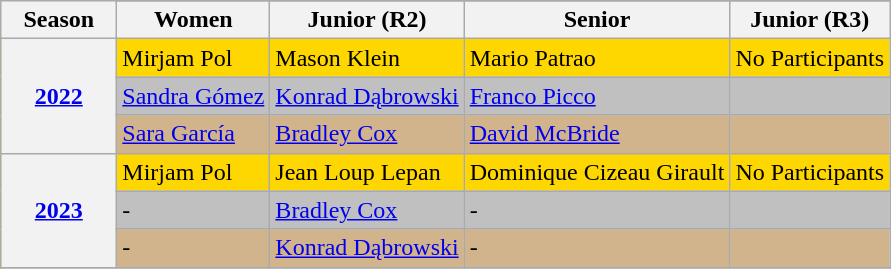<table class="wikitable" style="font-size:100%;">
<tr style="background:#efefef;">
<th rowspan="2" style="width:70px;">Season</th>
</tr>
<tr>
<th>Women</th>
<th>Junior (R2)</th>
<th>Senior</th>
<th>Junior (R3)</th>
</tr>
<tr style="background:gold;">
<th rowspan="3"><a href='#'>2022</a></th>
<td> Mirjam Pol</td>
<td> Mason Klein</td>
<td> Mario Patrao</td>
<td> No Participants</td>
</tr>
<tr style="background:silver;">
<td> <a href='#'>Sandra Gómez</a></td>
<td> <a href='#'>Konrad Dąbrowski</a></td>
<td> <a href='#'>Franco Picco</a></td>
<td></td>
</tr>
<tr style="background:tan;">
<td> <a href='#'>Sara García</a></td>
<td> <a href='#'>Bradley Cox</a></td>
<td> <a href='#'>David McBride</a></td>
<td></td>
</tr>
<tr style="background:gold;">
<th rowspan="3"><a href='#'>2023</a></th>
<td> Mirjam Pol</td>
<td> Jean Loup Lepan</td>
<td> Dominique Cizeau Girault</td>
<td> No Participants</td>
</tr>
<tr style="background:silver;">
<td>-</td>
<td> <a href='#'>Bradley Cox</a></td>
<td>-</td>
<td></td>
</tr>
<tr style="background:tan;">
<td>-</td>
<td> <a href='#'>Konrad Dąbrowski</a></td>
<td>-</td>
<td></td>
</tr>
<tr>
</tr>
</table>
